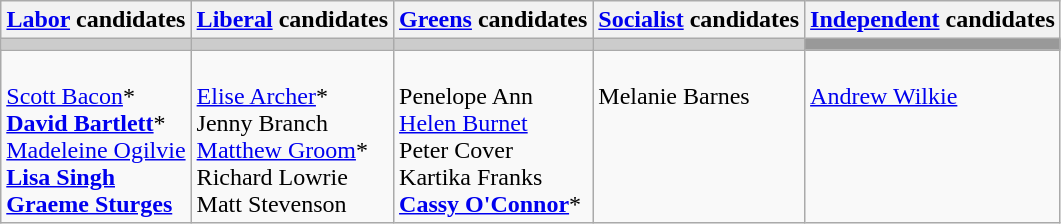<table class="wikitable">
<tr>
<th><a href='#'>Labor</a> candidates</th>
<th><a href='#'>Liberal</a> candidates</th>
<th><a href='#'>Greens</a> candidates</th>
<th><a href='#'>Socialist</a> candidates</th>
<th><a href='#'>Independent</a> candidates</th>
</tr>
<tr bgcolor="#cccccc">
<td></td>
<td></td>
<td></td>
<td></td>
<td bgcolor="#999999"></td>
</tr>
<tr>
<td><br><a href='#'>Scott Bacon</a>*<br>
<strong><a href='#'>David Bartlett</a></strong>*<br>
<a href='#'>Madeleine Ogilvie</a><br>
<strong><a href='#'>Lisa Singh</a></strong><br>
<strong><a href='#'>Graeme Sturges</a></strong></td>
<td><br><a href='#'>Elise Archer</a>*<br>
Jenny Branch<br>
<a href='#'>Matthew Groom</a>*<br>
Richard Lowrie<br>
Matt Stevenson</td>
<td><br>Penelope Ann<br>
<a href='#'>Helen Burnet</a><br>
Peter Cover<br>
Kartika Franks<br>
<strong><a href='#'>Cassy O'Connor</a></strong>*</td>
<td valign=top><br>Melanie Barnes</td>
<td valign=top><br><a href='#'>Andrew Wilkie</a></td>
</tr>
</table>
